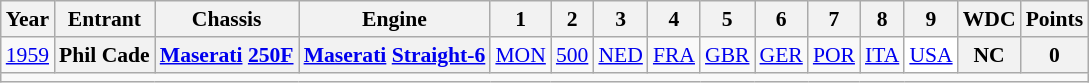<table class="wikitable" style="text-align:center; font-size:90%">
<tr>
<th>Year</th>
<th>Entrant</th>
<th>Chassis</th>
<th>Engine</th>
<th>1</th>
<th>2</th>
<th>3</th>
<th>4</th>
<th>5</th>
<th>6</th>
<th>7</th>
<th>8</th>
<th>9</th>
<th>WDC</th>
<th>Points</th>
</tr>
<tr>
<td><a href='#'>1959</a></td>
<th>Phil Cade</th>
<th><a href='#'>Maserati</a> <a href='#'>250F</a></th>
<th><a href='#'>Maserati</a> <a href='#'>Straight-6</a></th>
<td><a href='#'>MON</a></td>
<td><a href='#'>500</a></td>
<td><a href='#'>NED</a></td>
<td><a href='#'>FRA</a></td>
<td><a href='#'>GBR</a></td>
<td><a href='#'>GER</a></td>
<td><a href='#'>POR</a></td>
<td><a href='#'>ITA</a></td>
<td style="background:#ffffff;"><a href='#'>USA</a><br></td>
<th>NC</th>
<th>0</th>
</tr>
<tr>
<td colspan=15></td>
</tr>
</table>
